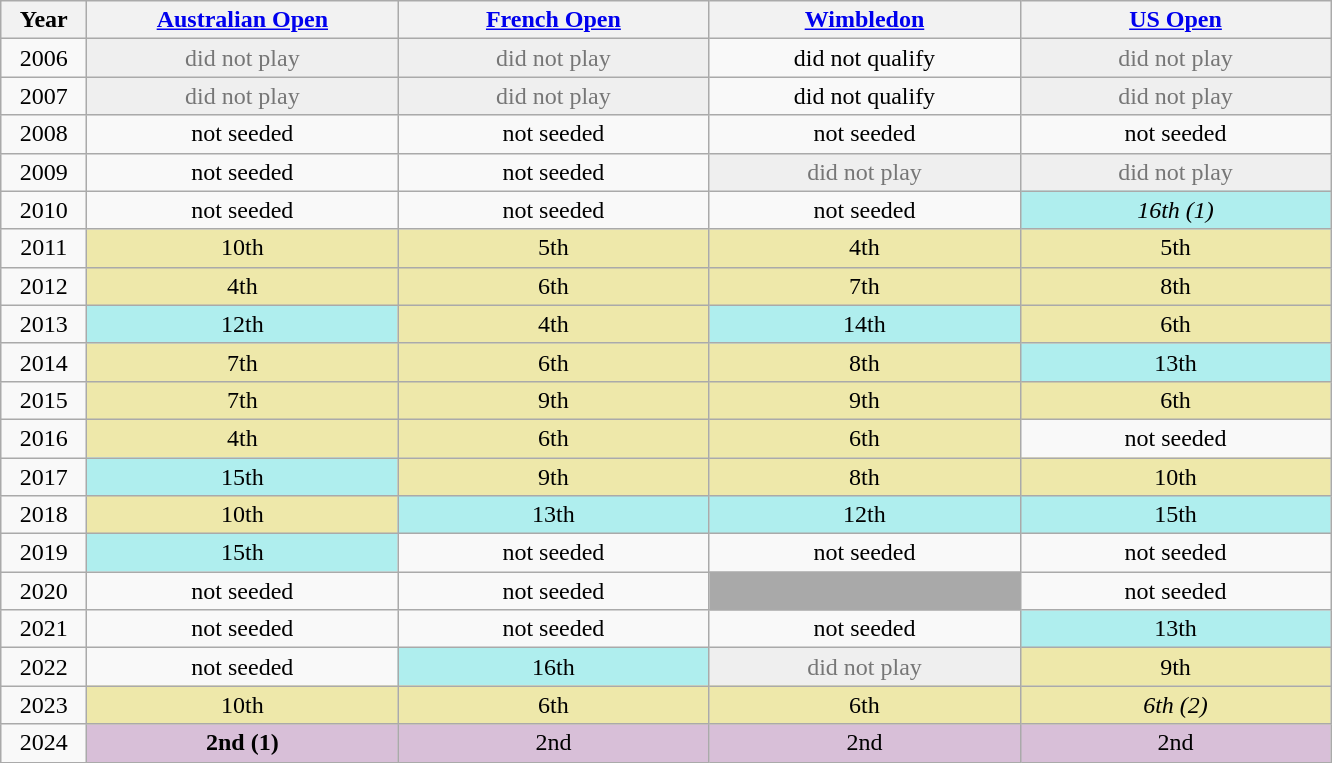<table class=wikitable style=font-size:100%;text-align:center>
<tr>
<th width=50>Year</th>
<th width=200><a href='#'>Australian Open</a></th>
<th width=200><a href='#'>French Open</a></th>
<th width=200><a href='#'>Wimbledon</a></th>
<th width=200><a href='#'>US Open</a></th>
</tr>
<tr>
<td>2006</td>
<td style="color:#767676; background:#efefef">did not play</td>
<td style="color:#767676; background:#efefef">did not play</td>
<td>did not qualify</td>
<td style="color:#767676; background:#efefef">did not play</td>
</tr>
<tr>
<td>2007</td>
<td style="color:#767676; background:#efefef">did not play</td>
<td style="color:#767676; background:#efefef">did not play</td>
<td>did not qualify</td>
<td style="color:#767676; background:#efefef">did not play</td>
</tr>
<tr>
<td>2008</td>
<td>not seeded</td>
<td>not seeded</td>
<td>not seeded</td>
<td>not seeded</td>
</tr>
<tr>
<td>2009</td>
<td>not seeded</td>
<td>not seeded</td>
<td style="color:#767676; background:#efefef">did not play</td>
<td style="color:#767676; background:#efefef">did not play</td>
</tr>
<tr>
<td>2010</td>
<td>not seeded</td>
<td>not seeded</td>
<td>not seeded</td>
<td bgcolor=#afeeee><em>16th (1)</em></td>
</tr>
<tr>
<td>2011</td>
<td bgcolor=#EEE8AA>10th</td>
<td bgcolor=#EEE8AA>5th</td>
<td bgcolor=#EEE8AA>4th</td>
<td bgcolor=#EEE8AA>5th</td>
</tr>
<tr>
<td>2012</td>
<td bgcolor=#EEE8AA>4th</td>
<td bgcolor=#EEE8AA>6th</td>
<td bgcolor=#EEE8AA>7th</td>
<td bgcolor=#EEE8AA>8th</td>
</tr>
<tr>
<td>2013</td>
<td bgcolor=#afeeee>12th</td>
<td bgcolor=#EEE8AA>4th</td>
<td bgcolor=#afeeee>14th</td>
<td bgcolor=#EEE8AA>6th</td>
</tr>
<tr>
<td>2014</td>
<td bgcolor=#EEE8AA>7th</td>
<td bgcolor=#EEE8AA>6th</td>
<td bgcolor=#EEE8AA>8th</td>
<td bgcolor=#afeeee>13th</td>
</tr>
<tr>
<td>2015</td>
<td bgcolor=#EEE8AA>7th</td>
<td bgcolor=#EEE8AA>9th</td>
<td bgcolor=#EEE8AA>9th</td>
<td bgcolor=#EEE8AA>6th</td>
</tr>
<tr>
<td>2016</td>
<td bgcolor=#EEE8AA>4th</td>
<td bgcolor=#EEE8AA>6th</td>
<td bgcolor=#EEE8AA>6th</td>
<td>not seeded</td>
</tr>
<tr>
<td>2017</td>
<td bgcolor=#afeeee>15th</td>
<td bgcolor=#EEE8AA>9th</td>
<td bgcolor=#EEE8AA>8th</td>
<td bgcolor=#EEE8AA>10th</td>
</tr>
<tr>
<td>2018</td>
<td bgcolor=#EEE8AA>10th</td>
<td bgcolor=#afeeee>13th</td>
<td bgcolor=#afeeee>12th</td>
<td bgcolor=#afeeee>15th</td>
</tr>
<tr>
<td>2019</td>
<td bgcolor=#afeeee>15th</td>
<td>not seeded</td>
<td>not seeded</td>
<td>not seeded</td>
</tr>
<tr>
<td>2020</td>
<td>not seeded</td>
<td>not seeded</td>
<td bgcolor="darkgray"></td>
<td>not seeded</td>
</tr>
<tr>
<td>2021</td>
<td>not seeded</td>
<td>not seeded</td>
<td>not seeded</td>
<td bgcolor=#afeeee>13th</td>
</tr>
<tr>
<td>2022</td>
<td>not seeded</td>
<td bgcolor=#afeeee>16th</td>
<td style="color:#767676; background:#efefef">did not play</td>
<td bgcolor=#EEE8AA>9th</td>
</tr>
<tr>
<td>2023</td>
<td bgcolor=#EEE8AA>10th</td>
<td bgcolor=#EEE8AA>6th</td>
<td bgcolor=#EEE8AA>6th</td>
<td bgcolor=#EEE8AA><em>6th (2)</em></td>
</tr>
<tr>
<td>2024</td>
<td bgcolor=#D8BFD8><strong>2nd (1)</strong></td>
<td bgcolor=#D8BFD8>2nd</td>
<td bgcolor=#D8BFD8>2nd</td>
<td bgcolor=#D8BFD8>2nd</td>
</tr>
</table>
